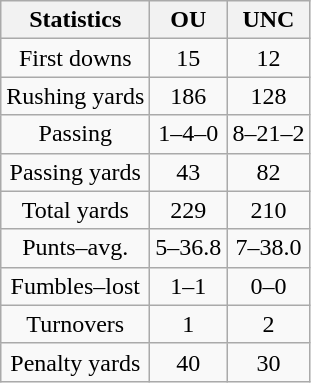<table class="wikitable" style="text-align:center">
<tr>
<th>Statistics</th>
<th>OU</th>
<th>UNC</th>
</tr>
<tr>
<td>First downs</td>
<td>15</td>
<td>12</td>
</tr>
<tr>
<td>Rushing yards</td>
<td>186</td>
<td>128</td>
</tr>
<tr>
<td>Passing</td>
<td>1–4–0</td>
<td>8–21–2</td>
</tr>
<tr>
<td>Passing yards</td>
<td>43</td>
<td>82</td>
</tr>
<tr>
<td>Total yards</td>
<td>229</td>
<td>210</td>
</tr>
<tr>
<td>Punts–avg.</td>
<td>5–36.8</td>
<td>7–38.0</td>
</tr>
<tr>
<td>Fumbles–lost</td>
<td>1–1</td>
<td>0–0</td>
</tr>
<tr>
<td>Turnovers</td>
<td>1</td>
<td>2</td>
</tr>
<tr>
<td>Penalty yards</td>
<td>40</td>
<td>30</td>
</tr>
</table>
